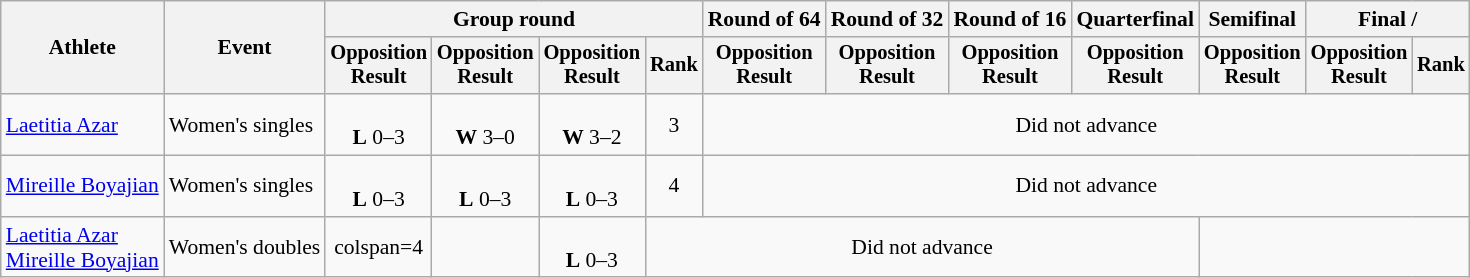<table class="wikitable" style="font-size:90%;">
<tr>
<th rowspan=2>Athlete</th>
<th rowspan=2>Event</th>
<th colspan=4>Group round</th>
<th>Round of 64</th>
<th>Round of 32</th>
<th>Round of 16</th>
<th>Quarterfinal</th>
<th>Semifinal</th>
<th colspan=2>Final / </th>
</tr>
<tr style="font-size:95%">
<th>Opposition<br>Result</th>
<th>Opposition<br>Result</th>
<th>Opposition<br>Result</th>
<th>Rank</th>
<th>Opposition<br>Result</th>
<th>Opposition<br>Result</th>
<th>Opposition<br>Result</th>
<th>Opposition<br>Result</th>
<th>Opposition<br>Result</th>
<th>Opposition<br>Result</th>
<th>Rank</th>
</tr>
<tr align=center>
<td align=left><a href='#'>Laetitia Azar</a></td>
<td align=left>Women's singles</td>
<td><br> <strong>L</strong> 0–3</td>
<td><br> <strong>W</strong> 3–0</td>
<td><br> <strong>W</strong> 3–2</td>
<td>3</td>
<td colspan=7>Did not advance</td>
</tr>
<tr align=center>
<td align=left><a href='#'>Mireille Boyajian</a></td>
<td align=left>Women's singles</td>
<td><br> <strong>L</strong> 0–3</td>
<td><br> <strong>L</strong> 0–3</td>
<td><br> <strong>L</strong> 0–3</td>
<td>4</td>
<td colspan=7>Did not advance</td>
</tr>
<tr align=center>
<td align=left><a href='#'>Laetitia Azar</a><br><a href='#'>Mireille Boyajian</a></td>
<td align=left>Women's doubles</td>
<td>colspan=4  </td>
<td></td>
<td><br> <strong>L</strong> 0–3</td>
<td colspan=5>Did not advance</td>
</tr>
</table>
